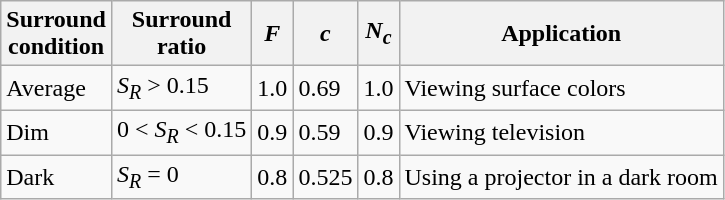<table class="wikitable">
<tr>
<th>Surround<br>condition</th>
<th>Surround<br>ratio</th>
<th><em>F</em></th>
<th><em>c</em></th>
<th><em>N</em><sub><em>c</em></sub></th>
<th>Application</th>
</tr>
<tr>
<td>Average</td>
<td><em>S</em><sub><em>R</em></sub> > 0.15</td>
<td>1.0</td>
<td>0.69</td>
<td>1.0</td>
<td>Viewing surface colors</td>
</tr>
<tr>
<td>Dim</td>
<td>0 < <em>S</em><sub><em>R</em></sub> < 0.15</td>
<td>0.9</td>
<td>0.59</td>
<td>0.9</td>
<td>Viewing television</td>
</tr>
<tr>
<td>Dark</td>
<td><em>S</em><sub><em>R</em></sub> = 0</td>
<td>0.8</td>
<td>0.525</td>
<td>0.8</td>
<td>Using a projector in a dark room</td>
</tr>
</table>
